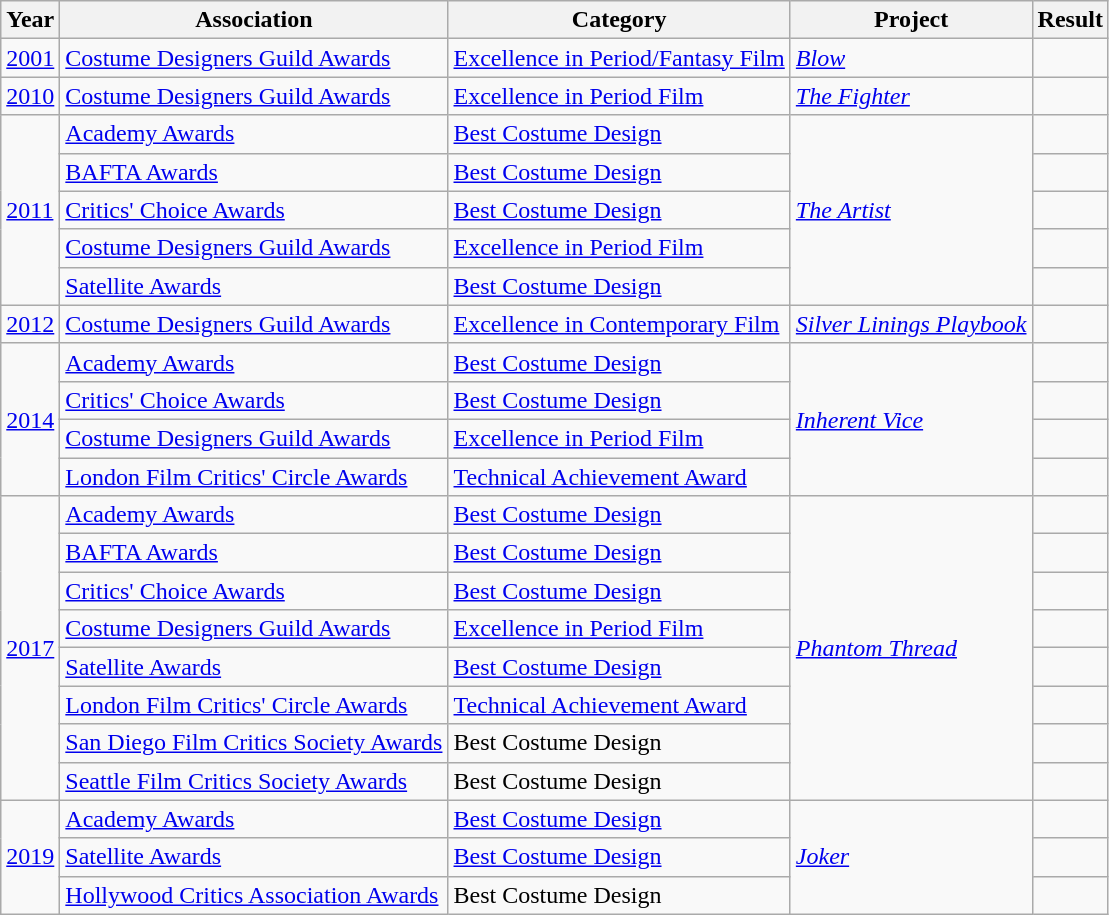<table class="wikitable sortable">
<tr>
<th>Year</th>
<th>Association</th>
<th>Category</th>
<th>Project</th>
<th>Result</th>
</tr>
<tr>
<td><a href='#'>2001</a></td>
<td><a href='#'>Costume Designers Guild Awards</a></td>
<td><a href='#'>Excellence in Period/Fantasy Film</a></td>
<td><em><a href='#'>Blow</a></em></td>
<td></td>
</tr>
<tr>
<td><a href='#'>2010</a></td>
<td><a href='#'>Costume Designers Guild Awards</a></td>
<td><a href='#'>Excellence in Period Film</a></td>
<td><em><a href='#'>The Fighter</a></em></td>
<td></td>
</tr>
<tr>
<td rowspan="5"><a href='#'>2011</a></td>
<td><a href='#'>Academy Awards</a></td>
<td><a href='#'>Best Costume Design</a></td>
<td rowspan="5"><em><a href='#'>The Artist</a></em></td>
<td></td>
</tr>
<tr>
<td><a href='#'>BAFTA Awards</a></td>
<td><a href='#'>Best Costume Design</a></td>
<td></td>
</tr>
<tr>
<td><a href='#'>Critics' Choice Awards</a></td>
<td><a href='#'>Best Costume Design</a></td>
<td></td>
</tr>
<tr>
<td><a href='#'>Costume Designers Guild Awards</a></td>
<td><a href='#'>Excellence in Period Film</a></td>
<td></td>
</tr>
<tr>
<td><a href='#'>Satellite Awards</a></td>
<td><a href='#'>Best Costume Design</a></td>
<td></td>
</tr>
<tr>
<td><a href='#'>2012</a></td>
<td><a href='#'>Costume Designers Guild Awards</a></td>
<td><a href='#'>Excellence in Contemporary Film</a></td>
<td><em><a href='#'>Silver Linings Playbook</a></em></td>
<td></td>
</tr>
<tr>
<td rowspan="4"><a href='#'>2014</a></td>
<td><a href='#'>Academy Awards</a></td>
<td><a href='#'>Best Costume Design</a></td>
<td rowspan="4"><em><a href='#'>Inherent Vice</a></em></td>
<td></td>
</tr>
<tr>
<td><a href='#'>Critics' Choice Awards</a></td>
<td><a href='#'>Best Costume Design</a></td>
<td></td>
</tr>
<tr>
<td><a href='#'>Costume Designers Guild Awards</a></td>
<td><a href='#'>Excellence in Period Film</a></td>
<td></td>
</tr>
<tr>
<td><a href='#'>London Film Critics' Circle Awards</a></td>
<td><a href='#'>Technical Achievement Award</a></td>
<td></td>
</tr>
<tr>
<td rowspan="8"><a href='#'>2017</a></td>
<td><a href='#'>Academy Awards</a></td>
<td><a href='#'>Best Costume Design</a></td>
<td rowspan="8"><em><a href='#'>Phantom Thread</a></em></td>
<td></td>
</tr>
<tr>
<td><a href='#'>BAFTA Awards</a></td>
<td><a href='#'>Best Costume Design</a></td>
<td></td>
</tr>
<tr>
<td><a href='#'>Critics' Choice Awards</a></td>
<td><a href='#'>Best Costume Design</a></td>
<td></td>
</tr>
<tr>
<td><a href='#'>Costume Designers Guild Awards</a></td>
<td><a href='#'>Excellence in Period Film</a></td>
<td></td>
</tr>
<tr>
<td><a href='#'>Satellite Awards</a></td>
<td><a href='#'>Best Costume Design</a></td>
<td></td>
</tr>
<tr>
<td><a href='#'>London Film Critics' Circle Awards</a></td>
<td><a href='#'>Technical Achievement Award</a></td>
<td></td>
</tr>
<tr>
<td><a href='#'>San Diego Film Critics Society Awards</a></td>
<td>Best Costume Design</td>
<td></td>
</tr>
<tr>
<td><a href='#'>Seattle Film Critics Society Awards</a></td>
<td>Best Costume Design</td>
<td></td>
</tr>
<tr>
<td rowspan="3"><a href='#'>2019</a></td>
<td><a href='#'>Academy Awards</a></td>
<td><a href='#'>Best Costume Design</a></td>
<td rowspan="3"><em><a href='#'>Joker</a></em></td>
<td></td>
</tr>
<tr>
<td><a href='#'>Satellite Awards</a></td>
<td><a href='#'>Best Costume Design</a></td>
<td></td>
</tr>
<tr>
<td><a href='#'>Hollywood Critics Association Awards</a></td>
<td>Best Costume Design</td>
<td></td>
</tr>
</table>
